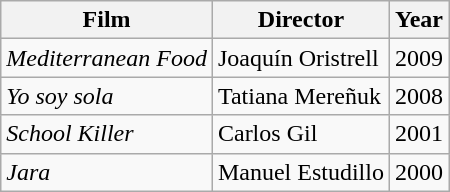<table class="wikitable">
<tr>
<th><strong>Film</strong></th>
<th><strong>Director</strong></th>
<th><strong>Year</strong></th>
</tr>
<tr>
<td><em>Mediterranean Food</em></td>
<td>Joaquín Oristrell</td>
<td>2009</td>
</tr>
<tr>
<td><em>Yo soy sola</em></td>
<td>Tatiana Mereñuk</td>
<td>2008</td>
</tr>
<tr>
<td><em>School Killer</em></td>
<td>Carlos Gil</td>
<td>2001</td>
</tr>
<tr>
<td><em>Jara</em></td>
<td>Manuel Estudillo</td>
<td>2000</td>
</tr>
</table>
